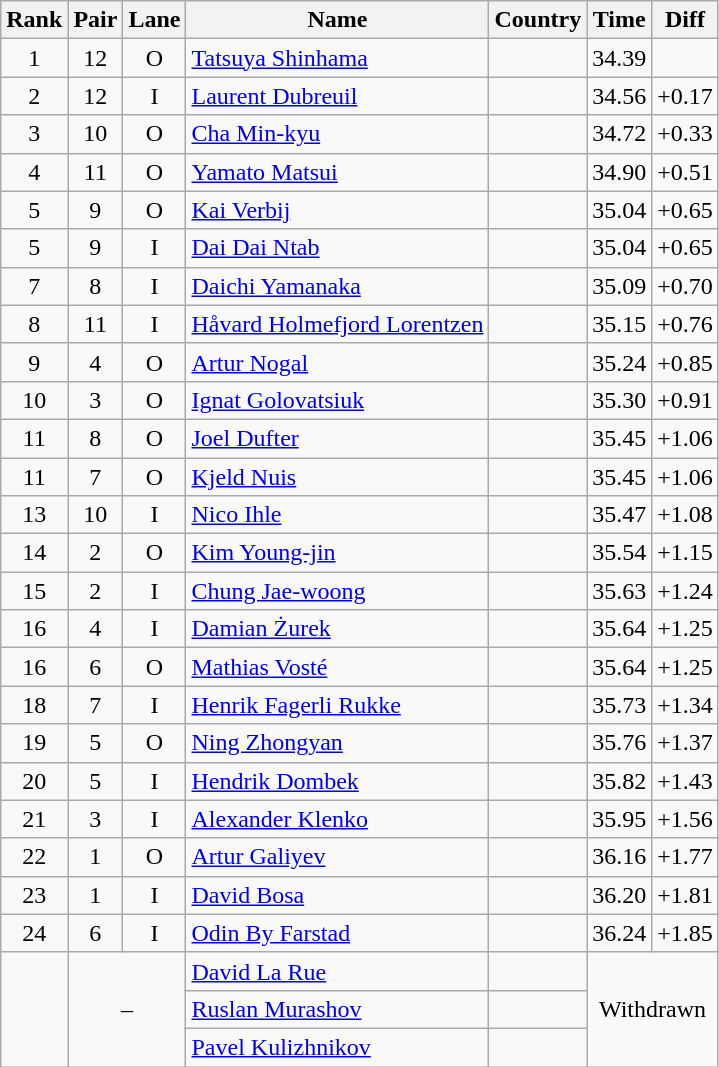<table class="wikitable sortable" style="text-align:center">
<tr>
<th>Rank</th>
<th>Pair</th>
<th>Lane</th>
<th>Name</th>
<th>Country</th>
<th>Time</th>
<th>Diff</th>
</tr>
<tr>
<td>1</td>
<td>12</td>
<td>O</td>
<td align=left><a href='#'>Tatsuya Shinhama</a></td>
<td align=left></td>
<td>34.39</td>
<td></td>
</tr>
<tr>
<td>2</td>
<td>12</td>
<td>I</td>
<td align=left><a href='#'>Laurent Dubreuil</a></td>
<td align=left></td>
<td>34.56</td>
<td>+0.17</td>
</tr>
<tr>
<td>3</td>
<td>10</td>
<td>O</td>
<td align=left><a href='#'>Cha Min-kyu</a></td>
<td align=left></td>
<td>34.72</td>
<td>+0.33</td>
</tr>
<tr>
<td>4</td>
<td>11</td>
<td>O</td>
<td align=left><a href='#'>Yamato Matsui</a></td>
<td align=left></td>
<td>34.90</td>
<td>+0.51</td>
</tr>
<tr>
<td>5</td>
<td>9</td>
<td>O</td>
<td align=left><a href='#'>Kai Verbij</a></td>
<td align=left></td>
<td>35.04</td>
<td>+0.65</td>
</tr>
<tr>
<td>5</td>
<td>9</td>
<td>I</td>
<td align=left><a href='#'>Dai Dai Ntab</a></td>
<td align=left></td>
<td>35.04</td>
<td>+0.65</td>
</tr>
<tr>
<td>7</td>
<td>8</td>
<td>I</td>
<td align=left><a href='#'>Daichi Yamanaka</a></td>
<td align=left></td>
<td>35.09</td>
<td>+0.70</td>
</tr>
<tr>
<td>8</td>
<td>11</td>
<td>I</td>
<td align=left><a href='#'>Håvard Holmefjord Lorentzen</a></td>
<td align=left></td>
<td>35.15</td>
<td>+0.76</td>
</tr>
<tr>
<td>9</td>
<td>4</td>
<td>O</td>
<td align=left><a href='#'>Artur Nogal</a></td>
<td align=left></td>
<td>35.24</td>
<td>+0.85</td>
</tr>
<tr>
<td>10</td>
<td>3</td>
<td>O</td>
<td align=left><a href='#'>Ignat Golovatsiuk</a></td>
<td align=left></td>
<td>35.30</td>
<td>+0.91</td>
</tr>
<tr>
<td>11</td>
<td>8</td>
<td>O</td>
<td align=left><a href='#'>Joel Dufter</a></td>
<td align=left></td>
<td>35.45</td>
<td>+1.06</td>
</tr>
<tr>
<td>11</td>
<td>7</td>
<td>O</td>
<td align=left><a href='#'>Kjeld Nuis</a></td>
<td align=left></td>
<td>35.45</td>
<td>+1.06</td>
</tr>
<tr>
<td>13</td>
<td>10</td>
<td>I</td>
<td align=left><a href='#'>Nico Ihle</a></td>
<td align=left></td>
<td>35.47</td>
<td>+1.08</td>
</tr>
<tr>
<td>14</td>
<td>2</td>
<td>O</td>
<td align=left><a href='#'>Kim Young-jin</a></td>
<td align=left></td>
<td>35.54</td>
<td>+1.15</td>
</tr>
<tr>
<td>15</td>
<td>2</td>
<td>I</td>
<td align=left><a href='#'>Chung Jae-woong</a></td>
<td align=left></td>
<td>35.63</td>
<td>+1.24</td>
</tr>
<tr>
<td>16</td>
<td>4</td>
<td>I</td>
<td align=left><a href='#'>Damian Żurek</a></td>
<td align=left></td>
<td>35.64</td>
<td>+1.25</td>
</tr>
<tr>
<td>16</td>
<td>6</td>
<td>O</td>
<td align=left><a href='#'>Mathias Vosté</a></td>
<td align=left></td>
<td>35.64</td>
<td>+1.25</td>
</tr>
<tr>
<td>18</td>
<td>7</td>
<td>I</td>
<td align=left><a href='#'>Henrik Fagerli Rukke</a></td>
<td align=left></td>
<td>35.73</td>
<td>+1.34</td>
</tr>
<tr>
<td>19</td>
<td>5</td>
<td>O</td>
<td align=left><a href='#'>Ning Zhongyan</a></td>
<td align=left></td>
<td>35.76</td>
<td>+1.37</td>
</tr>
<tr>
<td>20</td>
<td>5</td>
<td>I</td>
<td align=left><a href='#'>Hendrik Dombek</a></td>
<td align=left></td>
<td>35.82</td>
<td>+1.43</td>
</tr>
<tr>
<td>21</td>
<td>3</td>
<td>I</td>
<td align=left><a href='#'>Alexander Klenko</a></td>
<td align=left></td>
<td>35.95</td>
<td>+1.56</td>
</tr>
<tr>
<td>22</td>
<td>1</td>
<td>O</td>
<td align=left><a href='#'>Artur Galiyev</a></td>
<td align=left></td>
<td>36.16</td>
<td>+1.77</td>
</tr>
<tr>
<td>23</td>
<td>1</td>
<td>I</td>
<td align=left><a href='#'>David Bosa</a></td>
<td align=left></td>
<td>36.20</td>
<td>+1.81</td>
</tr>
<tr>
<td>24</td>
<td>6</td>
<td>I</td>
<td align=left><a href='#'>Odin By Farstad</a></td>
<td align=left></td>
<td>36.24</td>
<td>+1.85</td>
</tr>
<tr>
<td rowspan=3></td>
<td rowspan=3 colspan=2>–</td>
<td align=left><a href='#'>David La Rue</a></td>
<td align=left></td>
<td colspan=2 rowspan=3>Withdrawn</td>
</tr>
<tr>
<td align=left><a href='#'>Ruslan Murashov</a></td>
<td align=left></td>
</tr>
<tr>
<td align=left><a href='#'>Pavel Kulizhnikov</a></td>
<td align=left></td>
</tr>
</table>
